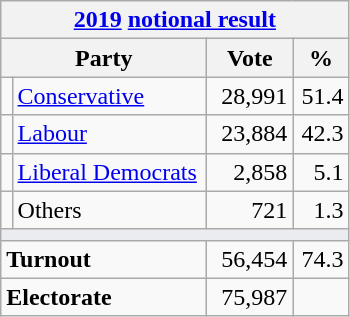<table class="wikitable">
<tr>
<th colspan="4"><a href='#'>2019</a> <a href='#'>notional result</a></th>
</tr>
<tr>
<th bgcolor="#DDDDFF" width="130px" colspan="2">Party</th>
<th bgcolor="#DDDDFF" width="50px">Vote</th>
<th bgcolor="#DDDDFF" width="30px">%</th>
</tr>
<tr>
<td></td>
<td><a href='#'>Conservative</a></td>
<td align=right>28,991</td>
<td align=right>51.4</td>
</tr>
<tr>
<td></td>
<td><a href='#'>Labour</a></td>
<td align=right>23,884</td>
<td align=right>42.3</td>
</tr>
<tr>
<td></td>
<td><a href='#'>Liberal Democrats</a></td>
<td align=right>2,858</td>
<td align=right>5.1</td>
</tr>
<tr>
<td></td>
<td>Others</td>
<td align=right>721</td>
<td align=right>1.3</td>
</tr>
<tr>
<td colspan="4" bgcolor="#EAECF0"></td>
</tr>
<tr>
<td colspan="2"><strong>Turnout</strong></td>
<td align=right>56,454</td>
<td align=right>74.3</td>
</tr>
<tr>
<td colspan="2"><strong>Electorate</strong></td>
<td align=right>75,987</td>
</tr>
</table>
